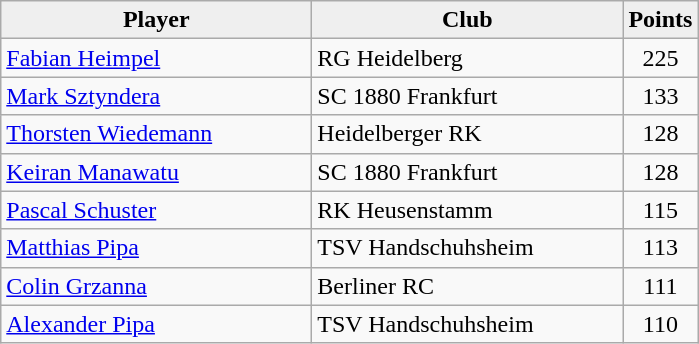<table class="wikitable" style="text-align: center;">
<tr>
<th style="background:#efefef; width:200px;">Player</th>
<th style="background:#efefef; width:200px;">Club</th>
<th style="background:#efefef; width:20px;">Points</th>
</tr>
<tr align=left>
<td> <a href='#'>Fabian Heimpel</a></td>
<td>RG Heidelberg</td>
<td align=center>225</td>
</tr>
<tr align=left>
<td> <a href='#'>Mark Sztyndera</a></td>
<td>SC 1880 Frankfurt</td>
<td align=center>133</td>
</tr>
<tr align=left>
<td> <a href='#'>Thorsten Wiedemann</a></td>
<td>Heidelberger RK</td>
<td align=center>128</td>
</tr>
<tr align=left>
<td> <a href='#'>Keiran Manawatu</a></td>
<td>SC 1880 Frankfurt</td>
<td align=center>128</td>
</tr>
<tr align=left>
<td> <a href='#'>Pascal Schuster</a></td>
<td>RK Heusenstamm</td>
<td align=center>115</td>
</tr>
<tr align=left>
<td> <a href='#'>Matthias Pipa</a></td>
<td>TSV Handschuhsheim</td>
<td align=center>113</td>
</tr>
<tr align=left>
<td> <a href='#'>Colin Grzanna</a></td>
<td>Berliner RC</td>
<td align=center>111</td>
</tr>
<tr align=left>
<td> <a href='#'>Alexander Pipa</a></td>
<td>TSV Handschuhsheim</td>
<td align=center>110</td>
</tr>
</table>
